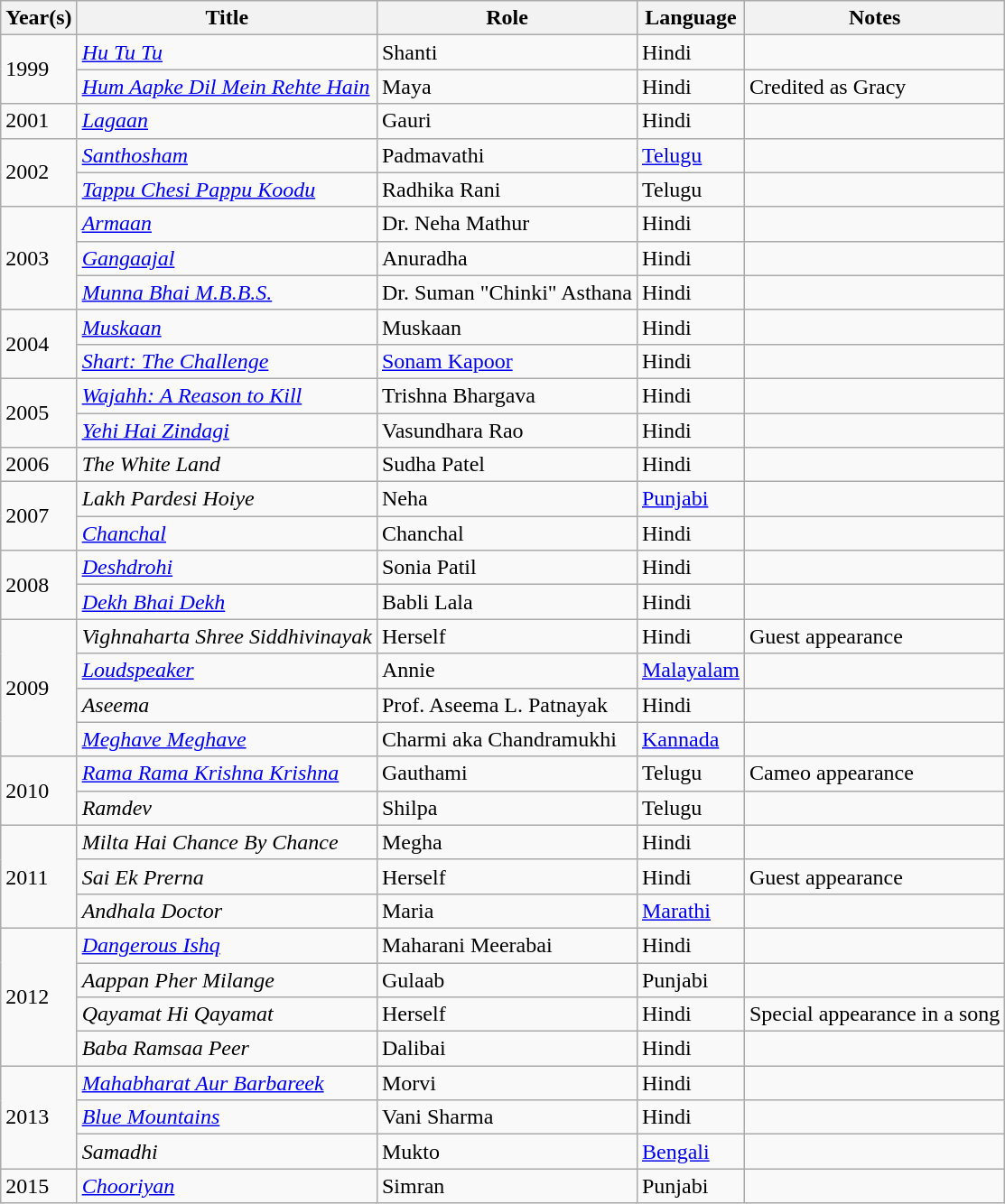<table class="wikitable sortable">
<tr>
<th>Year(s)</th>
<th>Title</th>
<th>Role</th>
<th>Language</th>
<th>Notes</th>
</tr>
<tr>
<td rowspan="2">1999</td>
<td><em><a href='#'>Hu Tu Tu</a></em></td>
<td>Shanti</td>
<td>Hindi</td>
<td></td>
</tr>
<tr>
<td><em><a href='#'>Hum Aapke Dil Mein Rehte Hain</a></em></td>
<td>Maya</td>
<td>Hindi</td>
<td>Credited as Gracy</td>
</tr>
<tr>
<td>2001</td>
<td><em><a href='#'>Lagaan</a></em></td>
<td>Gauri</td>
<td>Hindi</td>
<td></td>
</tr>
<tr>
<td rowspan="2">2002</td>
<td><em><a href='#'>Santhosham</a></em></td>
<td>Padmavathi</td>
<td><a href='#'>Telugu</a></td>
<td></td>
</tr>
<tr>
<td><em><a href='#'>Tappu Chesi Pappu Koodu</a></em></td>
<td>Radhika Rani</td>
<td>Telugu</td>
<td></td>
</tr>
<tr>
<td rowspan="3">2003</td>
<td><em><a href='#'>Armaan</a></em></td>
<td>Dr. Neha Mathur</td>
<td>Hindi</td>
<td></td>
</tr>
<tr>
<td><em><a href='#'>Gangaajal</a></em></td>
<td>Anuradha</td>
<td>Hindi</td>
<td></td>
</tr>
<tr>
<td><em><a href='#'>Munna Bhai M.B.B.S.</a></em></td>
<td>Dr. Suman "Chinki" Asthana</td>
<td>Hindi</td>
<td></td>
</tr>
<tr>
<td rowspan="2">2004</td>
<td><em><a href='#'>Muskaan</a></em></td>
<td>Muskaan</td>
<td>Hindi</td>
<td></td>
</tr>
<tr>
<td><em><a href='#'>Shart: The Challenge</a></em></td>
<td><a href='#'>Sonam Kapoor</a></td>
<td>Hindi</td>
<td></td>
</tr>
<tr>
<td rowspan="2">2005</td>
<td><em><a href='#'>Wajahh: A Reason to Kill</a></em></td>
<td>Trishna Bhargava</td>
<td>Hindi</td>
<td></td>
</tr>
<tr>
<td><em><a href='#'>Yehi Hai Zindagi</a></em></td>
<td>Vasundhara Rao</td>
<td>Hindi</td>
<td></td>
</tr>
<tr>
<td>2006</td>
<td><em>The White Land</em></td>
<td>Sudha Patel</td>
<td>Hindi</td>
<td></td>
</tr>
<tr>
<td rowspan="2">2007</td>
<td><em>Lakh Pardesi Hoiye</em></td>
<td>Neha</td>
<td><a href='#'>Punjabi</a></td>
<td></td>
</tr>
<tr>
<td><em><a href='#'>Chanchal</a></em></td>
<td>Chanchal</td>
<td>Hindi</td>
<td></td>
</tr>
<tr>
<td rowspan="2">2008</td>
<td><em><a href='#'>Deshdrohi</a></em></td>
<td>Sonia Patil</td>
<td>Hindi</td>
<td></td>
</tr>
<tr>
<td><em><a href='#'>Dekh Bhai Dekh</a></em></td>
<td>Babli Lala</td>
<td>Hindi</td>
<td></td>
</tr>
<tr>
<td rowspan="4">2009</td>
<td><em>Vighnaharta Shree Siddhivinayak</em></td>
<td>Herself</td>
<td>Hindi</td>
<td>Guest appearance</td>
</tr>
<tr>
<td><em><a href='#'>Loudspeaker</a></em></td>
<td>Annie</td>
<td><a href='#'>Malayalam</a></td>
<td></td>
</tr>
<tr>
<td><em>Aseema</em></td>
<td>Prof. Aseema L. Patnayak</td>
<td>Hindi</td>
<td></td>
</tr>
<tr>
<td><em><a href='#'>Meghave Meghave</a></em></td>
<td>Charmi aka Chandramukhi</td>
<td><a href='#'>Kannada</a></td>
<td></td>
</tr>
<tr>
<td rowspan="2">2010</td>
<td><em><a href='#'>Rama Rama Krishna Krishna</a></em></td>
<td>Gauthami</td>
<td>Telugu</td>
<td>Cameo appearance</td>
</tr>
<tr>
<td><em>Ramdev</em></td>
<td>Shilpa</td>
<td>Telugu</td>
<td></td>
</tr>
<tr>
<td rowspan="3">2011</td>
<td><em>Milta Hai Chance By Chance</em></td>
<td>Megha</td>
<td>Hindi</td>
<td></td>
</tr>
<tr>
<td><em>Sai Ek Prerna</em></td>
<td>Herself</td>
<td>Hindi</td>
<td>Guest appearance</td>
</tr>
<tr>
<td><em>Andhala Doctor</em></td>
<td>Maria</td>
<td><a href='#'>Marathi</a></td>
<td></td>
</tr>
<tr>
<td rowspan="4">2012</td>
<td><em><a href='#'>Dangerous Ishq</a></em></td>
<td>Maharani Meerabai</td>
<td>Hindi</td>
<td></td>
</tr>
<tr>
<td><em>Aappan Pher Milange</em></td>
<td>Gulaab</td>
<td>Punjabi</td>
<td></td>
</tr>
<tr>
<td><em>Qayamat Hi Qayamat</em></td>
<td>Herself</td>
<td>Hindi</td>
<td>Special appearance in a song</td>
</tr>
<tr>
<td><em>Baba Ramsaa Peer</em></td>
<td>Dalibai</td>
<td>Hindi</td>
<td></td>
</tr>
<tr>
<td rowspan="3">2013</td>
<td><em><a href='#'>Mahabharat Aur Barbareek</a></em></td>
<td>Morvi</td>
<td>Hindi</td>
<td></td>
</tr>
<tr>
<td><em><a href='#'>Blue Mountains</a></em></td>
<td>Vani Sharma</td>
<td>Hindi</td>
<td></td>
</tr>
<tr>
<td><em>Samadhi</em></td>
<td>Mukto</td>
<td><a href='#'>Bengali</a></td>
<td></td>
</tr>
<tr>
<td>2015</td>
<td><em><a href='#'>Chooriyan</a></em></td>
<td>Simran</td>
<td>Punjabi</td>
<td></td>
</tr>
</table>
